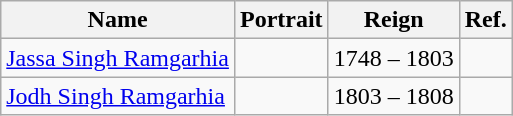<table class="wikitable">
<tr>
<th>Name<br></th>
<th>Portrait</th>
<th class="unsortable">Reign</th>
<th>Ref.</th>
</tr>
<tr>
<td><a href='#'>Jassa Singh Ramgarhia</a><br></td>
<td></td>
<td>1748 – 1803</td>
<td></td>
</tr>
<tr>
<td><a href='#'>Jodh Singh Ramgarhia</a><br></td>
<td></td>
<td>1803 – 1808</td>
<td></td>
</tr>
</table>
